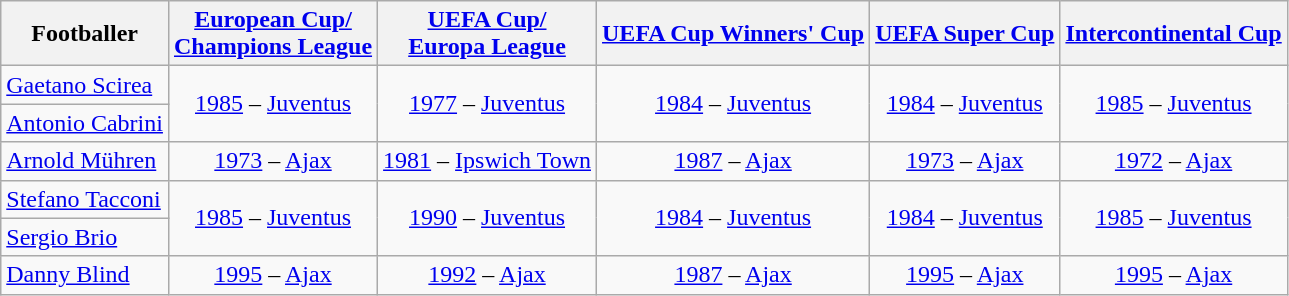<table class="wikitable">
<tr>
<th>Footballer</th>
<th><a href='#'>European Cup/<br>Champions League</a></th>
<th><a href='#'>UEFA Cup/<br>Europa League</a></th>
<th><a href='#'>UEFA Cup Winners' Cup</a></th>
<th><a href='#'>UEFA Super Cup</a></th>
<th><a href='#'>Intercontinental Cup</a></th>
</tr>
<tr>
<td> <a href='#'>Gaetano Scirea</a></td>
<td rowspan="2" align="center"><a href='#'>1985</a> – <a href='#'>Juventus</a></td>
<td rowspan="2" align="center"><a href='#'>1977</a> – <a href='#'>Juventus</a></td>
<td rowspan="2" align="center"><a href='#'>1984</a> – <a href='#'>Juventus</a></td>
<td rowspan="2" align="center"><a href='#'>1984</a> – <a href='#'>Juventus</a></td>
<td rowspan="2" align="center"><a href='#'>1985</a> – <a href='#'>Juventus</a></td>
</tr>
<tr>
<td> <a href='#'>Antonio Cabrini</a></td>
</tr>
<tr>
<td> <a href='#'>Arnold Mühren</a></td>
<td align="center"><a href='#'>1973</a>  – <a href='#'>Ajax</a></td>
<td align="center"><a href='#'>1981</a> – <a href='#'>Ipswich Town</a></td>
<td align="center"><a href='#'>1987</a> – <a href='#'>Ajax</a></td>
<td align="center"><a href='#'>1973</a> – <a href='#'>Ajax</a></td>
<td align="center"><a href='#'>1972</a> – <a href='#'>Ajax</a></td>
</tr>
<tr>
<td> <a href='#'>Stefano Tacconi</a></td>
<td rowspan="2" align="center"><a href='#'>1985</a> – <a href='#'>Juventus</a></td>
<td rowspan="2" align="center"><a href='#'>1990</a> – <a href='#'>Juventus</a></td>
<td rowspan="2" align="center"><a href='#'>1984</a> – <a href='#'>Juventus</a></td>
<td rowspan="2" align="center"><a href='#'>1984</a> – <a href='#'>Juventus</a></td>
<td rowspan="2" align="center"><a href='#'>1985</a> – <a href='#'>Juventus</a></td>
</tr>
<tr>
<td> <a href='#'>Sergio Brio</a></td>
</tr>
<tr>
<td> <a href='#'>Danny Blind</a></td>
<td align="center"><a href='#'>1995</a> – <a href='#'>Ajax</a></td>
<td align="center"><a href='#'>1992</a> – <a href='#'>Ajax</a></td>
<td align="center"><a href='#'>1987</a> – <a href='#'>Ajax</a></td>
<td align="center"><a href='#'>1995</a> – <a href='#'>Ajax</a></td>
<td align="center"><a href='#'>1995</a> – <a href='#'>Ajax</a></td>
</tr>
</table>
